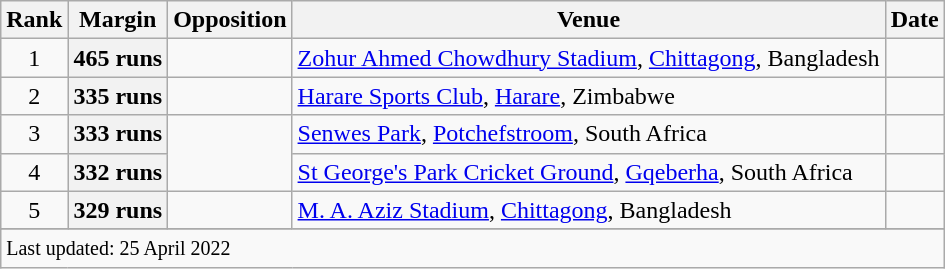<table class="wikitable plainrowheaders sortable">
<tr>
<th scope=col>Rank</th>
<th scope=col>Margin</th>
<th scope=col>Opposition</th>
<th scope=col>Venue</th>
<th scope=col>Date</th>
</tr>
<tr>
<td align=center>1</td>
<th scope=row style="text-align:center;">465 runs</th>
<td></td>
<td><a href='#'>Zohur Ahmed Chowdhury Stadium</a>, <a href='#'>Chittagong</a>, Bangladesh</td>
<td></td>
</tr>
<tr>
<td align=center>2</td>
<th scope=row style=text-align:center;>335 runs</th>
<td></td>
<td><a href='#'>Harare Sports Club</a>, <a href='#'>Harare</a>, Zimbabwe</td>
<td></td>
</tr>
<tr>
<td align=center>3</td>
<th scope=row style=text-align:center;>333 runs</th>
<td rowspan=2></td>
<td><a href='#'>Senwes Park</a>, <a href='#'>Potchefstroom</a>, South Africa</td>
<td></td>
</tr>
<tr>
<td align=center>4</td>
<th scope=row style=text-align:center;>332 runs</th>
<td><a href='#'>St George's Park Cricket Ground</a>, <a href='#'>Gqeberha</a>, South Africa</td>
<td></td>
</tr>
<tr>
<td align=center>5</td>
<th scope=row style=text-align:center;>329 runs</th>
<td></td>
<td><a href='#'>M. A. Aziz Stadium</a>, <a href='#'>Chittagong</a>, Bangladesh</td>
<td></td>
</tr>
<tr>
</tr>
<tr class=sortbottom>
<td colspan=5><small>Last updated: 25 April 2022</small></td>
</tr>
</table>
